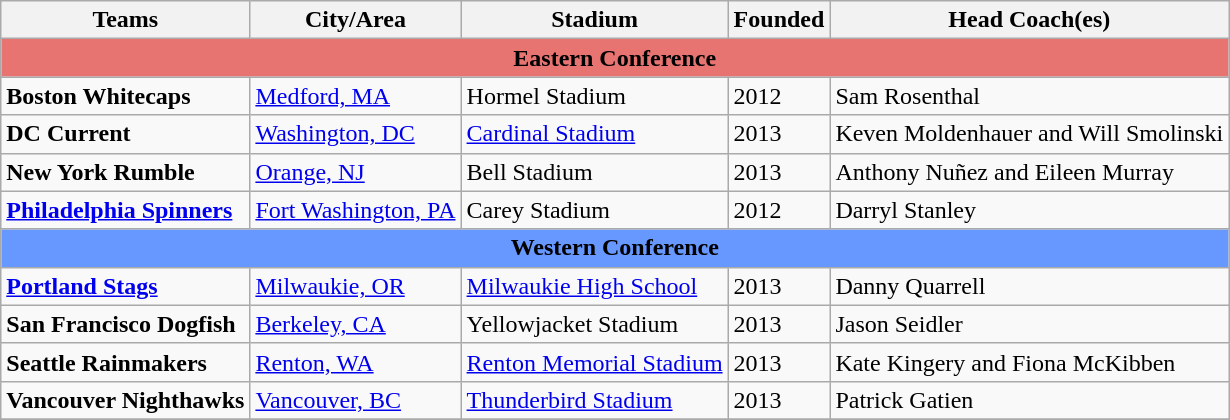<table class="wikitable">
<tr>
<th>Teams</th>
<th>City/Area</th>
<th>Stadium</th>
<th>Founded</th>
<th>Head Coach(es)</th>
</tr>
<tr>
<th style=background:#E77471  colspan=6>Eastern Conference</th>
</tr>
<tr>
<td><strong>Boston Whitecaps</strong></td>
<td><a href='#'>Medford, MA</a></td>
<td>Hormel Stadium</td>
<td>2012</td>
<td>Sam Rosenthal </td>
</tr>
<tr>
<td><strong>DC Current</strong></td>
<td><a href='#'>Washington, DC</a></td>
<td><a href='#'>Cardinal Stadium</a></td>
<td>2013</td>
<td>Keven Moldenhauer and Will Smolinski </td>
</tr>
<tr>
<td><strong>New York Rumble</strong></td>
<td><a href='#'>Orange, NJ</a></td>
<td>Bell Stadium</td>
<td>2013</td>
<td>Anthony Nuñez and Eileen Murray </td>
</tr>
<tr>
<td><strong><a href='#'>Philadelphia Spinners</a></strong></td>
<td><a href='#'>Fort Washington, PA</a></td>
<td>Carey Stadium</td>
<td>2012</td>
<td>Darryl Stanley </td>
</tr>
<tr>
<th style=background:#6698FF colspan=6>Western Conference</th>
</tr>
<tr>
<td><strong><a href='#'>Portland Stags</a></strong></td>
<td><a href='#'>Milwaukie, OR</a></td>
<td><a href='#'>Milwaukie High School</a></td>
<td>2013</td>
<td>Danny Quarrell </td>
</tr>
<tr>
<td><strong>San Francisco Dogfish</strong></td>
<td><a href='#'>Berkeley, CA</a></td>
<td>Yellowjacket Stadium</td>
<td>2013</td>
<td>Jason Seidler </td>
</tr>
<tr>
<td><strong>Seattle Rainmakers</strong></td>
<td><a href='#'>Renton, WA</a></td>
<td><a href='#'>Renton Memorial Stadium</a></td>
<td>2013</td>
<td>Kate Kingery and Fiona McKibben </td>
</tr>
<tr>
<td><strong>Vancouver Nighthawks</strong></td>
<td><a href='#'>Vancouver, BC</a></td>
<td><a href='#'>Thunderbird Stadium</a></td>
<td>2013</td>
<td>Patrick Gatien </td>
</tr>
<tr>
</tr>
</table>
